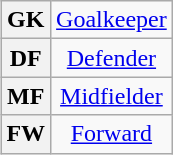<table class="wikitable plainrowheaders" style="text-align:center;margin-left:1em;float:right">
<tr>
<th>GK</th>
<td><a href='#'>Goalkeeper</a></td>
</tr>
<tr>
<th>DF</th>
<td><a href='#'>Defender</a></td>
</tr>
<tr>
<th>MF</th>
<td><a href='#'>Midfielder</a></td>
</tr>
<tr>
<th>FW</th>
<td><a href='#'>Forward</a></td>
</tr>
</table>
